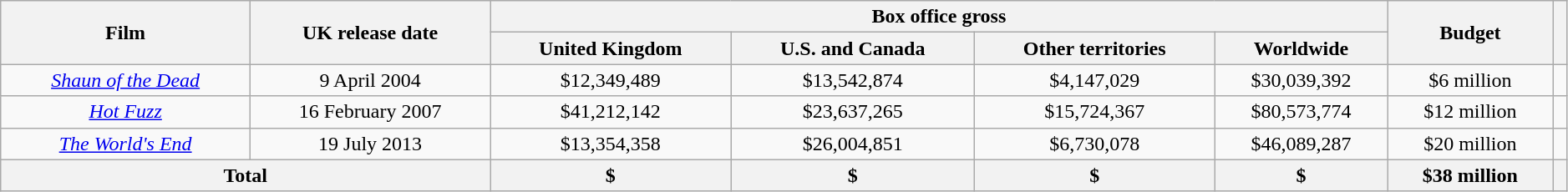<table class="wikitable" style="width:99%; text-align:center;">
<tr>
<th rowspan="2">Film</th>
<th rowspan="2">UK release date</th>
<th colspan="4">Box office gross</th>
<th rowspan="2">Budget</th>
<th rowspan="2"></th>
</tr>
<tr>
<th>United Kingdom</th>
<th>U.S. and Canada</th>
<th>Other territories</th>
<th>Worldwide</th>
</tr>
<tr>
<td><em><a href='#'>Shaun of the Dead</a></em></td>
<td>9 April 2004</td>
<td>$12,349,489</td>
<td>$13,542,874</td>
<td>$4,147,029</td>
<td>$30,039,392</td>
<td>$6 million</td>
<td></td>
</tr>
<tr>
<td><em><a href='#'>Hot Fuzz</a></em></td>
<td>16 February 2007</td>
<td>$41,212,142</td>
<td>$23,637,265</td>
<td>$15,724,367</td>
<td>$80,573,774</td>
<td>$12 million</td>
<td></td>
</tr>
<tr>
<td><em><a href='#'>The World's End</a></em></td>
<td>19 July 2013</td>
<td>$13,354,358</td>
<td>$26,004,851</td>
<td>$6,730,078</td>
<td>$46,089,287</td>
<td>$20 million</td>
<td></td>
</tr>
<tr>
<th colspan="2">Total</th>
<th>$</th>
<th>$</th>
<th>$</th>
<th>$</th>
<th>$38 million</th>
<th></th>
</tr>
</table>
